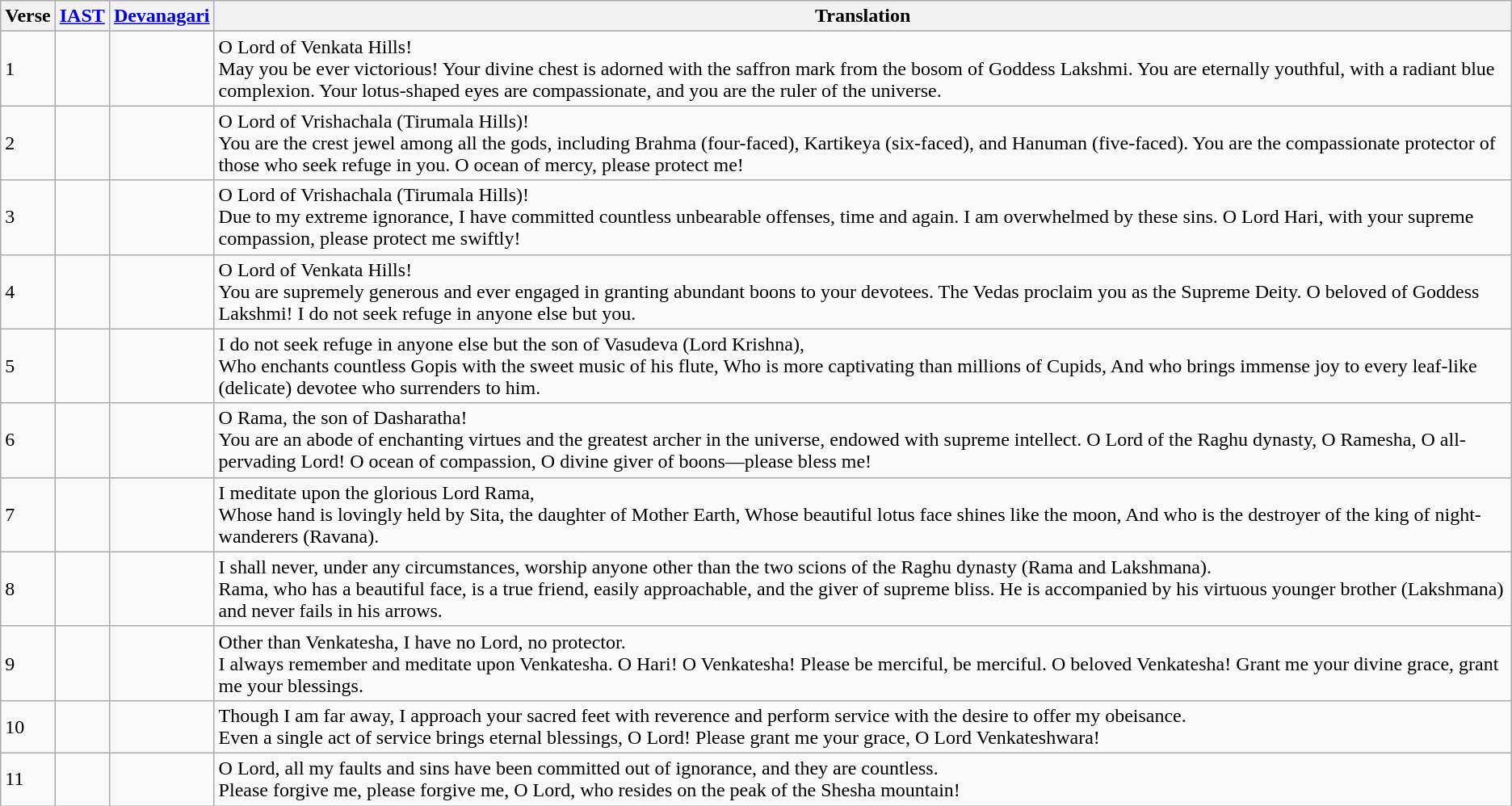<table class="wikitable">
<tr>
<th scope="col">Verse</th>
<th scope="col"><a href='#'>IAST</a></th>
<th scope="col"><a href='#'>Devanagari</a></th>
<th scope="col">Translation</th>
</tr>
<tr>
<td>1</td>
<td></td>
<td></td>
<td>O Lord of Venkata Hills!<br>May you be ever victorious!
Your divine chest is adorned with the saffron mark from the bosom of Goddess Lakshmi.
You are eternally youthful, with a radiant blue complexion.
Your lotus-shaped eyes are compassionate, and you are the ruler of the universe.</td>
</tr>
<tr>
<td>2</td>
<td></td>
<td></td>
<td>O Lord of Vrishachala (Tirumala Hills)!<br>You are the crest jewel among all the gods, including Brahma (four-faced), 
Kartikeya (six-faced), and Hanuman (five-faced).
You are the compassionate protector of those who seek refuge in you.
O ocean of mercy, please protect me!</td>
</tr>
<tr>
<td>3</td>
<td></td>
<td></td>
<td>O Lord of Vrishachala (Tirumala Hills)!<br>Due to my extreme ignorance, I have committed countless unbearable offenses, time and again.
I am overwhelmed by these sins.
O Lord Hari, with your supreme compassion, please protect me swiftly!</td>
</tr>
<tr>
<td>4</td>
<td></td>
<td></td>
<td>O Lord of Venkata Hills!<br>You are supremely generous and ever engaged in granting abundant boons to your devotees.
The Vedas proclaim you as the Supreme Deity.
O beloved of Goddess Lakshmi! I do not seek refuge in anyone else but you.</td>
</tr>
<tr>
<td>5</td>
<td></td>
<td></td>
<td>I do not seek refuge in anyone else but the son of Vasudeva (Lord Krishna),<br>Who enchants countless Gopis with the sweet music of his flute,
Who is more captivating than millions of Cupids,
And who brings immense joy to every leaf-like (delicate) devotee who surrenders to him.</td>
</tr>
<tr>
<td>6</td>
<td></td>
<td></td>
<td>O Rama, the son of Dasharatha!<br>You are an abode of enchanting virtues and the greatest archer in the universe, endowed with supreme intellect.
O Lord of the Raghu dynasty, O Ramesha, O all-pervading Lord!
O ocean of compassion, O divine giver of boons—please bless me!</td>
</tr>
<tr>
<td>7</td>
<td></td>
<td></td>
<td>I meditate upon the glorious Lord Rama,<br>Whose hand is lovingly held by Sita, the daughter of Mother Earth,
Whose beautiful lotus face shines like the moon,
And who is the destroyer of the king of night-wanderers (Ravana).</td>
</tr>
<tr>
<td>8</td>
<td></td>
<td></td>
<td>I shall never, under any circumstances, worship anyone other than the two scions of the Raghu dynasty (Rama and Lakshmana).<br>Rama, who has a beautiful face, is a true friend, easily approachable, and the giver of supreme bliss.
He is accompanied by his virtuous younger brother (Lakshmana) and never fails in his arrows.</td>
</tr>
<tr>
<td>9</td>
<td></td>
<td></td>
<td>Other than Venkatesha, I have no Lord, no protector.<br>I always remember and meditate upon Venkatesha.
O Hari! O Venkatesha! Please be merciful, be merciful.
O beloved Venkatesha! Grant me your divine grace, grant me your blessings.</td>
</tr>
<tr>
<td>10</td>
<td></td>
<td></td>
<td>Though I am far away, I approach your sacred feet with reverence and perform service with the desire to offer my obeisance.<br>Even a single act of service brings eternal blessings, O Lord!
Please grant me your grace, O Lord Venkateshwara!</td>
</tr>
<tr>
<td>11</td>
<td></td>
<td></td>
<td>O Lord, all my faults and sins have been committed out of ignorance, and they are countless.<br>Please forgive me, please forgive me, O Lord, who resides on the peak of the Shesha mountain!</td>
</tr>
</table>
